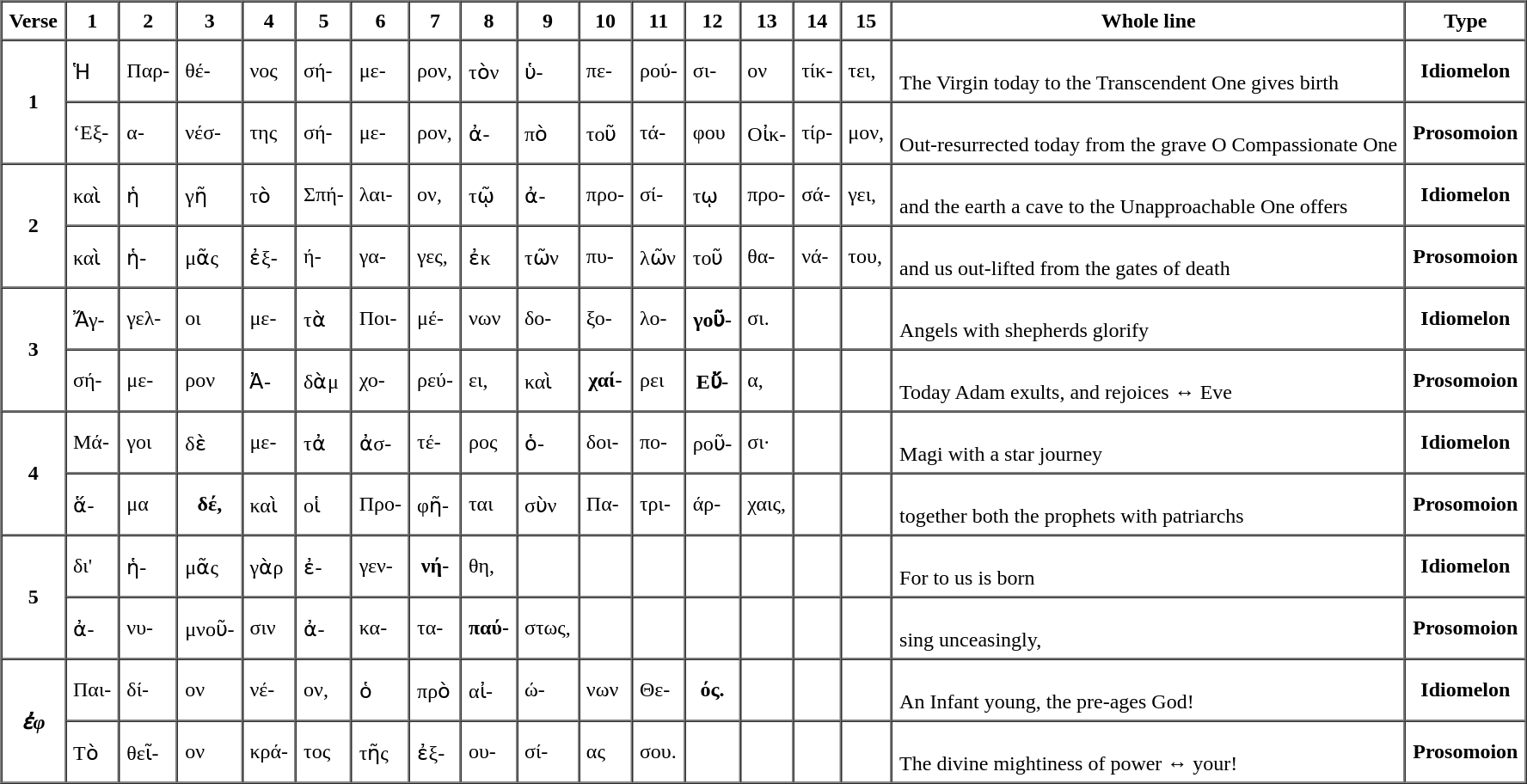<table border="1" cellpadding="5" cellspacing="0" align="center">
<tr>
</tr>
<tr>
<th>Verse</th>
<th>1</th>
<th>2</th>
<th>3</th>
<th>4</th>
<th>5</th>
<th>6</th>
<th>7</th>
<th>8</th>
<th>9</th>
<th>10</th>
<th>11</th>
<th>12</th>
<th>13</th>
<th>14</th>
<th>15</th>
<th>Whole line</th>
<th>Type</th>
</tr>
<tr>
<th rowspan="2">1</th>
<td>Ἡ</td>
<td>Παρ-</td>
<td>θέ-</td>
<td>νος</td>
<td>σή-</td>
<td>με-</td>
<td>ρον,</td>
<td>τὸν</td>
<td>ὑ-</td>
<td>πε-</td>
<td>ρού-</td>
<td>σι-</td>
<td>ον</td>
<td>τίκ-</td>
<td>τει,</td>
<td><br>The Virgin today to the Transcendent One gives birth</td>
<th>Idiomelon</th>
</tr>
<tr>
<td>‘Εξ-</td>
<td>α-</td>
<td>νέσ-</td>
<td>της</td>
<td>σή-</td>
<td>με-</td>
<td>ρον,</td>
<td>ἀ-</td>
<td>πὸ</td>
<td>τοῦ</td>
<td>τά-</td>
<td>φου</td>
<td>Οἰκ-</td>
<td>τίρ-</td>
<td>μον,</td>
<td><br>Out-resurrected today from the grave O Compassionate One</td>
<th>Prosomoion</th>
</tr>
<tr>
<th rowspan="2">2</th>
<td>καὶ</td>
<td>ἡ</td>
<td>γῆ</td>
<td>τὸ</td>
<td>Σπή-</td>
<td>λαι-</td>
<td>ον,</td>
<td>τῷ</td>
<td>ἀ-</td>
<td>προ-</td>
<td>σί-</td>
<td>τῳ</td>
<td>προ-</td>
<td>σά-</td>
<td>γει,</td>
<td><br>and the earth a cave to the Unapproachable One offers</td>
<th>Idiomelon</th>
</tr>
<tr>
<td>καὶ</td>
<td>ἡ-</td>
<td>μᾶς</td>
<td>ἐξ-</td>
<td>ή-</td>
<td>γα-</td>
<td>γες,</td>
<td>ἐκ</td>
<td>τῶν</td>
<td>πυ-</td>
<td>λῶν</td>
<td>τοῦ</td>
<td>θα-</td>
<td>νά-</td>
<td>του,</td>
<td><br>and us out-lifted from the gates of death</td>
<th>Prosomoion</th>
</tr>
<tr>
<th rowspan="2">3</th>
<td>Ἄγ-</td>
<td>γελ-</td>
<td>οι</td>
<td>με-</td>
<td>τὰ</td>
<td>Ποι-</td>
<td>μέ-</td>
<td>νων</td>
<td>δο-</td>
<td>ξο-</td>
<td>λο-</td>
<th>γοῦ-</th>
<td>σι.</td>
<td></td>
<td></td>
<td><br>Angels with shepherds glorify</td>
<th>Idiomelon</th>
</tr>
<tr>
<td>σή-</td>
<td>με-</td>
<td>ρον</td>
<td>Ἀ-</td>
<td>δὰμ</td>
<td>χο-</td>
<td>ρεύ-</td>
<td>ει,</td>
<td>καὶ</td>
<th>χαί-</th>
<td>ρει</td>
<th>Εὔ-</th>
<td>α,</td>
<td></td>
<td></td>
<td><br>Today Adam exults, and rejoices ↔ Eve</td>
<th>Prosomoion</th>
</tr>
<tr>
<th rowspan="2">4</th>
<td>Μά-</td>
<td>γοι</td>
<td>δὲ</td>
<td>με-</td>
<td>τἀ</td>
<td>ἀσ-</td>
<td>τέ-</td>
<td>ρος</td>
<td>ὁ-</td>
<td>δοι-</td>
<td>πο-</td>
<td>ροῦ-</td>
<td>σι·</td>
<td></td>
<td></td>
<td><br>Magi with a star journey</td>
<th>Idiomelon</th>
</tr>
<tr>
<td>ἅ-</td>
<td>μα</td>
<th>δέ,</th>
<td>καὶ</td>
<td>οἱ</td>
<td>Προ-</td>
<td>φῆ-</td>
<td>ται</td>
<td>σὺν</td>
<td>Πα-</td>
<td>τρι-</td>
<td>άρ-</td>
<td>χαις,</td>
<td></td>
<td></td>
<td><br>together both the prophets with patriarchs</td>
<th>Prosomoion</th>
</tr>
<tr>
<th rowspan="2">5</th>
<td>δι'</td>
<td>ἡ-</td>
<td>μᾶς</td>
<td>γὰρ</td>
<td>ἐ-</td>
<td>γεν-</td>
<th>νή-</th>
<td>θη,</td>
<td></td>
<td></td>
<td></td>
<td></td>
<td></td>
<td></td>
<td></td>
<td> <br>For to us is born</td>
<th>Idiomelon</th>
</tr>
<tr>
<td>ἀ-</td>
<td>νυ-</td>
<td>μνοῦ-</td>
<td>σιν</td>
<td>ἀ-</td>
<td>κα-</td>
<td>τα-</td>
<th>παύ-</th>
<td>στως,</td>
<td></td>
<td></td>
<td></td>
<td></td>
<td></td>
<td></td>
<td><br>sing unceasingly,</td>
<th>Prosomoion</th>
</tr>
<tr>
<th rowspan="2"><em>ἐφ</em></th>
<td>Παι-</td>
<td>δί-</td>
<td>ον</td>
<td>νέ-</td>
<td>ον,</td>
<td>ὁ</td>
<td>πρὸ</td>
<td>αἰ-</td>
<td>ώ-</td>
<td>νων</td>
<td>Θε-</td>
<th>ός.</th>
<td></td>
<td></td>
<td></td>
<td><br>An Infant young, the pre-ages God!</td>
<th>Idiomelon</th>
</tr>
<tr>
<td>Τὸ</td>
<td>θεῖ-</td>
<td>ον</td>
<td>κρά-</td>
<td>τος</td>
<td>τῆς</td>
<td>ἐξ-</td>
<td>ου-</td>
<td>σί-</td>
<td>ας</td>
<td>σου.</td>
<td></td>
<td></td>
<td></td>
<td></td>
<td><br>The divine mightiness of power ↔ your!</td>
<th>Prosomoion</th>
</tr>
</table>
